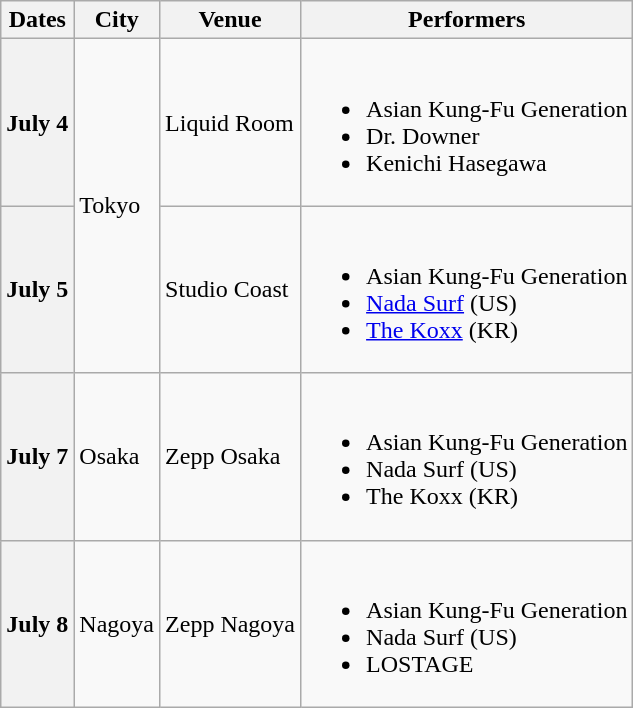<table class="wikitable">
<tr>
<th>Dates</th>
<th>City</th>
<th>Venue</th>
<th>Performers</th>
</tr>
<tr>
<th>July 4</th>
<td rowspan="2">Tokyo</td>
<td>Liquid Room</td>
<td><br><ul><li>Asian Kung-Fu Generation</li><li>Dr. Downer</li><li>Kenichi Hasegawa</li></ul></td>
</tr>
<tr>
<th>July 5</th>
<td>Studio Coast</td>
<td><br><ul><li>Asian Kung-Fu Generation</li><li><a href='#'>Nada Surf</a> (US)</li><li><a href='#'>The Koxx</a> (KR)</li></ul></td>
</tr>
<tr>
<th>July 7</th>
<td>Osaka</td>
<td>Zepp Osaka</td>
<td><br><ul><li>Asian Kung-Fu Generation</li><li>Nada Surf (US)</li><li>The Koxx (KR)</li></ul></td>
</tr>
<tr>
<th>July 8</th>
<td>Nagoya</td>
<td>Zepp Nagoya</td>
<td><br><ul><li>Asian Kung-Fu Generation</li><li>Nada Surf (US)</li><li>LOSTAGE</li></ul></td>
</tr>
</table>
